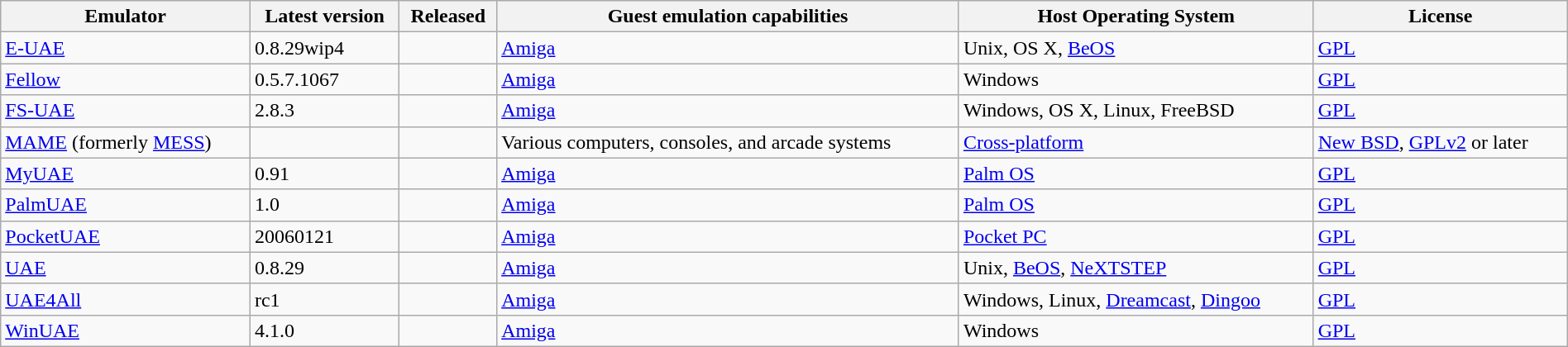<table class="wikitable sortable" style="width:100%">
<tr>
<th>Emulator</th>
<th>Latest version</th>
<th>Released</th>
<th>Guest emulation capabilities</th>
<th>Host Operating System</th>
<th>License</th>
</tr>
<tr>
<td><a href='#'>E-UAE</a></td>
<td>0.8.29wip4</td>
<td></td>
<td><a href='#'>Amiga</a></td>
<td>Unix, OS X, <a href='#'>BeOS</a></td>
<td><a href='#'>GPL</a></td>
</tr>
<tr>
<td><a href='#'>Fellow</a></td>
<td>0.5.7.1067</td>
<td></td>
<td><a href='#'>Amiga</a></td>
<td>Windows</td>
<td><a href='#'>GPL</a></td>
</tr>
<tr>
<td><a href='#'>FS-UAE</a></td>
<td>2.8.3</td>
<td></td>
<td><a href='#'>Amiga</a></td>
<td>Windows, OS X, Linux, FreeBSD</td>
<td><a href='#'>GPL</a></td>
</tr>
<tr>
<td><a href='#'>MAME</a> (formerly <a href='#'>MESS</a>)</td>
<td></td>
<td></td>
<td>Various computers, consoles, and arcade systems</td>
<td><a href='#'>Cross-platform</a></td>
<td><a href='#'>New BSD</a>, <a href='#'>GPLv2</a> or later</td>
</tr>
<tr>
<td><a href='#'>MyUAE</a></td>
<td>0.91</td>
<td></td>
<td><a href='#'>Amiga</a></td>
<td><a href='#'>Palm OS</a></td>
<td><a href='#'>GPL</a></td>
</tr>
<tr>
<td><a href='#'>PalmUAE</a></td>
<td>1.0</td>
<td></td>
<td><a href='#'>Amiga</a></td>
<td><a href='#'>Palm OS</a></td>
<td><a href='#'>GPL</a></td>
</tr>
<tr>
<td><a href='#'>PocketUAE</a></td>
<td>20060121</td>
<td></td>
<td><a href='#'>Amiga</a></td>
<td><a href='#'>Pocket PC</a></td>
<td><a href='#'>GPL</a></td>
</tr>
<tr>
<td><a href='#'>UAE</a></td>
<td>0.8.29</td>
<td>  </td>
<td><a href='#'>Amiga</a></td>
<td>Unix, <a href='#'>BeOS</a>, <a href='#'>NeXTSTEP</a></td>
<td><a href='#'>GPL</a></td>
</tr>
<tr>
<td><a href='#'>UAE4All</a></td>
<td>rc1</td>
<td></td>
<td><a href='#'>Amiga</a></td>
<td>Windows, Linux, <a href='#'>Dreamcast</a>, <a href='#'>Dingoo</a></td>
<td><a href='#'>GPL</a></td>
</tr>
<tr>
<td><a href='#'>WinUAE</a></td>
<td>4.1.0</td>
<td></td>
<td><a href='#'>Amiga</a></td>
<td>Windows</td>
<td><a href='#'>GPL</a></td>
</tr>
</table>
